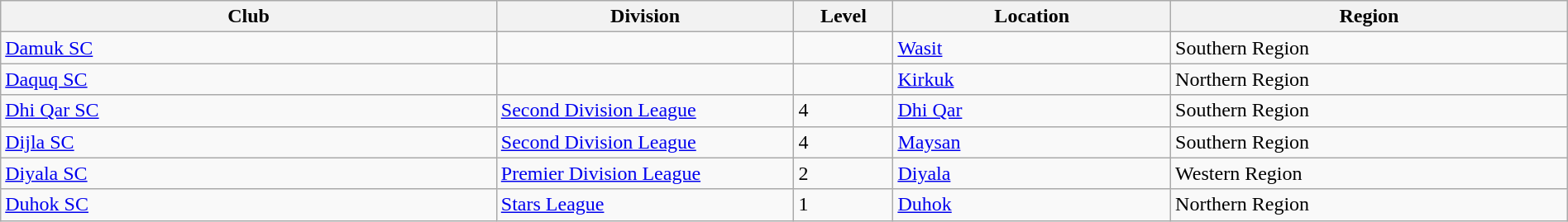<table class="wikitable sortable" width=100% style="font-size:100%">
<tr>
<th width=25%>Club</th>
<th width=15%>Division</th>
<th width=5%>Level</th>
<th width=14%>Location</th>
<th width=20%>Region</th>
</tr>
<tr>
<td><a href='#'>Damuk SC</a></td>
<td></td>
<td></td>
<td><a href='#'>Wasit</a></td>
<td>Southern Region</td>
</tr>
<tr>
<td><a href='#'>Daquq SC</a></td>
<td></td>
<td></td>
<td><a href='#'>Kirkuk</a></td>
<td>Northern Region</td>
</tr>
<tr>
<td><a href='#'>Dhi Qar SC</a></td>
<td><a href='#'>Second Division League</a></td>
<td>4</td>
<td><a href='#'>Dhi Qar</a></td>
<td>Southern Region</td>
</tr>
<tr>
<td><a href='#'>Dijla SC</a></td>
<td><a href='#'>Second Division League</a></td>
<td>4</td>
<td><a href='#'>Maysan</a></td>
<td>Southern Region</td>
</tr>
<tr>
<td><a href='#'>Diyala SC</a></td>
<td><a href='#'>Premier Division League</a></td>
<td>2</td>
<td><a href='#'>Diyala</a></td>
<td>Western Region</td>
</tr>
<tr>
<td><a href='#'>Duhok SC</a></td>
<td><a href='#'>Stars League</a></td>
<td>1</td>
<td><a href='#'>Duhok</a></td>
<td>Northern Region</td>
</tr>
</table>
